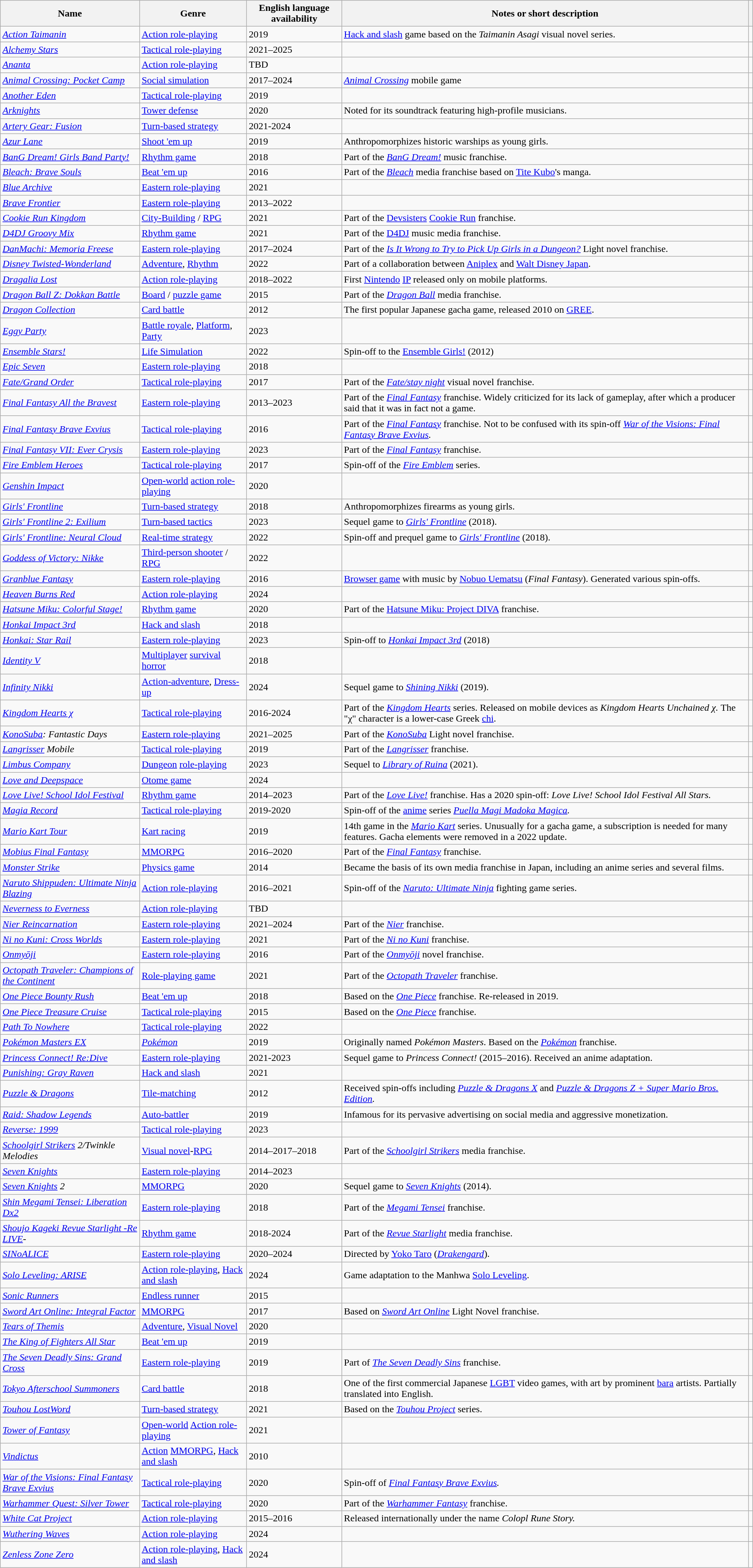<table class="wikitable sortable">
<tr>
<th scope="col">Name</th>
<th scope="col">Genre</th>
<th scope="col">English language availability</th>
<th scope="col">Notes or short description</th>
<th scope="col"></th>
</tr>
<tr>
<td><em><a href='#'>Action Taimanin</a></em></td>
<td><a href='#'>Action role-playing</a></td>
<td>2019</td>
<td><a href='#'>Hack and slash</a> game based on the <em>Taimanin Asagi</em> visual novel series.</td>
<td></td>
</tr>
<tr>
<td><em><a href='#'>Alchemy Stars</a></em></td>
<td><a href='#'>Tactical role-playing</a></td>
<td>2021–2025</td>
<td></td>
<td></td>
</tr>
<tr>
<td><em><a href='#'>Ananta</a></em></td>
<td><a href='#'>Action role-playing</a></td>
<td>TBD</td>
<td></td>
<td></td>
</tr>
<tr>
<td scope="row"><em><a href='#'>Animal Crossing: Pocket Camp</a></em></td>
<td><a href='#'>Social simulation</a></td>
<td>2017–2024</td>
<td><em><a href='#'>Animal Crossing</a></em> mobile game</td>
<td></td>
</tr>
<tr>
<td><em><a href='#'>Another Eden</a></em></td>
<td><a href='#'>Tactical role-playing</a></td>
<td>2019</td>
<td></td>
<td></td>
</tr>
<tr>
<td><em><a href='#'>Arknights</a></em></td>
<td><a href='#'>Tower defense</a></td>
<td>2020</td>
<td>Noted for its soundtrack featuring high-profile musicians.</td>
<td></td>
</tr>
<tr>
<td><em><a href='#'>Artery Gear: Fusion</a></em></td>
<td><a href='#'>Turn-based strategy</a></td>
<td>2021-2024</td>
<td></td>
<td></td>
</tr>
<tr>
<td><em><a href='#'>Azur Lane</a></em></td>
<td><a href='#'>Shoot 'em up</a></td>
<td>2019</td>
<td>Anthropomorphizes historic warships as young girls.</td>
<td></td>
</tr>
<tr>
<td><em><a href='#'>BanG Dream! Girls Band Party!</a></em></td>
<td><a href='#'>Rhythm game</a></td>
<td>2018</td>
<td>Part of the <em><a href='#'>BanG Dream!</a></em> music franchise.</td>
<td></td>
</tr>
<tr>
<td><em><a href='#'>Bleach: Brave Souls</a></em></td>
<td><a href='#'>Beat 'em up</a></td>
<td>2016</td>
<td>Part of the <em><a href='#'>Bleach</a></em> media franchise based on <a href='#'>Tite Kubo</a>'s manga.</td>
<td></td>
</tr>
<tr>
<td><em><a href='#'>Blue Archive</a></em></td>
<td><a href='#'>Eastern role-playing</a></td>
<td>2021</td>
<td></td>
<td></td>
</tr>
<tr>
<td><em><a href='#'>Brave Frontier</a></em></td>
<td><a href='#'>Eastern role-playing</a></td>
<td>2013–2022</td>
<td></td>
<td></td>
</tr>
<tr>
<td><em><a href='#'>Cookie Run Kingdom</a></em></td>
<td><a href='#'>City-Building</a> / <a href='#'>RPG</a></td>
<td>2021</td>
<td>Part of the <a href='#'>Devsisters</a> <a href='#'>Cookie Run</a> franchise.</td>
<td></td>
</tr>
<tr>
<td><em><a href='#'>D4DJ Groovy Mix</a></em></td>
<td><a href='#'>Rhythm game</a></td>
<td>2021</td>
<td>Part of the <a href='#'>D4DJ</a> music media franchise.</td>
<td></td>
</tr>
<tr>
<td><em><a href='#'>DanMachi: Memoria Freese</a></em></td>
<td><a href='#'>Eastern role-playing</a></td>
<td>2017–2024</td>
<td>Part of the <em><a href='#'>Is It Wrong to Try to Pick Up Girls in a Dungeon?</a></em> Light novel franchise.</td>
<td></td>
</tr>
<tr>
<td><em><a href='#'>Disney Twisted-Wonderland</a></em></td>
<td><a href='#'>Adventure</a>, <a href='#'>Rhythm</a></td>
<td>2022</td>
<td>Part of a collaboration between <a href='#'>Aniplex</a> and <a href='#'>Walt Disney Japan</a>.</td>
<td></td>
</tr>
<tr>
<td><em><a href='#'>Dragalia Lost</a></em></td>
<td><a href='#'>Action role-playing</a></td>
<td>2018–2022</td>
<td>First <a href='#'>Nintendo</a> <a href='#'>IP</a> released only on mobile platforms.</td>
<td></td>
</tr>
<tr>
<td><em><a href='#'>Dragon Ball Z: Dokkan Battle</a></em></td>
<td><a href='#'>Board</a> / <a href='#'>puzzle game</a></td>
<td>2015</td>
<td>Part of the <em><a href='#'>Dragon Ball</a></em> media franchise.</td>
<td></td>
</tr>
<tr>
<td><em><a href='#'>Dragon Collection</a></em></td>
<td><a href='#'>Card battle</a></td>
<td>2012</td>
<td>The first popular Japanese gacha game, released 2010 on <a href='#'>GREE</a>.</td>
<td></td>
</tr>
<tr>
<td><em><a href='#'>Eggy Party</a></em></td>
<td><a href='#'>Battle royale</a>, <a href='#'>Platform</a>, <a href='#'>Party</a></td>
<td>2023</td>
<td></td>
<td></td>
</tr>
<tr>
<td><em><a href='#'>Ensemble Stars!</a></em></td>
<td><a href='#'>Life Simulation</a></td>
<td>2022</td>
<td>Spin-off to the <a href='#'>Ensemble Girls!</a> (2012)</td>
<td></td>
</tr>
<tr>
<td><em><a href='#'>Epic Seven</a></em></td>
<td><a href='#'>Eastern role-playing</a></td>
<td>2018</td>
<td></td>
<td></td>
</tr>
<tr>
<td><em><a href='#'>Fate/Grand Order</a></em></td>
<td><a href='#'>Tactical role-playing</a></td>
<td>2017</td>
<td>Part of the <em><a href='#'>Fate/stay night</a></em> visual novel franchise.</td>
<td></td>
</tr>
<tr>
<td><em><a href='#'>Final Fantasy All the Bravest</a></em></td>
<td><a href='#'>Eastern role-playing</a></td>
<td>2013–2023</td>
<td>Part of the <em><a href='#'>Final Fantasy</a></em> franchise. Widely criticized for its lack of gameplay, after which a producer said that it was in fact not a game.</td>
<td></td>
</tr>
<tr>
<td><em><a href='#'>Final Fantasy Brave Exvius</a></em></td>
<td><a href='#'>Tactical role-playing</a></td>
<td>2016</td>
<td>Part of the <em><a href='#'>Final Fantasy</a></em> franchise. Not to be confused with its spin-off <em><a href='#'>War of the Visions: Final Fantasy Brave Exvius</a>.</em></td>
<td></td>
</tr>
<tr>
<td><em><a href='#'>Final Fantasy VII: Ever Crysis</a></em></td>
<td><a href='#'>Eastern role-playing</a></td>
<td>2023</td>
<td>Part of the <em><a href='#'>Final Fantasy</a></em> franchise.</td>
<td></td>
</tr>
<tr>
<td><em><a href='#'>Fire Emblem Heroes</a></em></td>
<td><a href='#'>Tactical role-playing</a></td>
<td>2017</td>
<td>Spin-off of the <em><a href='#'>Fire Emblem</a></em> series.</td>
<td></td>
</tr>
<tr>
<td><em><a href='#'>Genshin Impact</a></em></td>
<td><a href='#'>Open-world</a> <a href='#'>action role-playing</a></td>
<td>2020</td>
<td></td>
<td></td>
</tr>
<tr>
<td><em><a href='#'>Girls' Frontline</a></em></td>
<td><a href='#'>Turn-based strategy</a></td>
<td>2018</td>
<td>Anthropomorphizes firearms as young girls.</td>
<td></td>
</tr>
<tr>
<td><em><a href='#'>Girls' Frontline 2: Exilium</a></em></td>
<td><a href='#'>Turn-based tactics</a></td>
<td>2023</td>
<td>Sequel game to <em><a href='#'>Girls' Frontline</a></em> (2018).</td>
<td></td>
</tr>
<tr>
<td><em><a href='#'>Girls' Frontline: Neural Cloud</a></em></td>
<td><a href='#'>Real-time strategy</a></td>
<td>2022</td>
<td>Spin-off and prequel game to <em><a href='#'>Girls' Frontline</a></em> (2018).</td>
<td></td>
</tr>
<tr>
<td><em><a href='#'>Goddess of Victory: Nikke</a></em></td>
<td><a href='#'>Third-person shooter</a> / <a href='#'>RPG</a></td>
<td>2022</td>
<td></td>
<td></td>
</tr>
<tr>
<td><em><a href='#'>Granblue Fantasy</a></em></td>
<td><a href='#'>Eastern role-playing</a></td>
<td>2016</td>
<td><a href='#'>Browser game</a> with music by <a href='#'>Nobuo Uematsu</a> (<em>Final Fantasy</em>). Generated various spin-offs.</td>
<td></td>
</tr>
<tr>
<td><em><a href='#'>Heaven Burns Red</a></em></td>
<td><a href='#'>Action role-playing</a></td>
<td>2024</td>
<td></td>
<td></td>
</tr>
<tr>
<td><em><a href='#'>Hatsune Miku: Colorful Stage!</a></em></td>
<td><a href='#'>Rhythm game</a></td>
<td>2020</td>
<td>Part of the <a href='#'>Hatsune Miku: Project DIVA</a> franchise.</td>
<td></td>
</tr>
<tr>
<td><em><a href='#'>Honkai Impact 3rd</a></em></td>
<td><a href='#'>Hack and slash</a></td>
<td>2018</td>
<td></td>
<td></td>
</tr>
<tr>
<td><em><a href='#'>Honkai: Star Rail</a></em></td>
<td><a href='#'>Eastern role-playing</a></td>
<td>2023</td>
<td>Spin-off to <em><a href='#'>Honkai Impact 3rd</a></em> (2018)</td>
<td></td>
</tr>
<tr>
<td><em><a href='#'>Identity V</a></em></td>
<td><a href='#'>Multiplayer</a> <a href='#'>survival horror</a></td>
<td>2018</td>
<td></td>
<td></td>
</tr>
<tr>
<td><em><a href='#'>Infinity Nikki</a></em></td>
<td><a href='#'>Action-adventure</a>, <a href='#'>Dress-up</a></td>
<td>2024</td>
<td>Sequel game to <em><a href='#'>Shining Nikki</a></em> (2019).</td>
<td></td>
</tr>
<tr>
<td><em><a href='#'>Kingdom Hearts χ</a></em></td>
<td><a href='#'>Tactical role-playing</a></td>
<td>2016-2024</td>
<td>Part of the <em><a href='#'>Kingdom Hearts</a></em> series. Released on mobile devices as <em>Kingdom Hearts Unchained χ.</em> The "χ" character is a lower-case Greek <a href='#'>chi</a>.</td>
<td></td>
</tr>
<tr>
<td><em><a href='#'>KonoSuba</a>: Fantastic Days</em></td>
<td><a href='#'>Eastern role-playing</a></td>
<td>2021–2025</td>
<td>Part of the <em><a href='#'>KonoSuba</a></em> Light novel franchise.</td>
<td></td>
</tr>
<tr>
<td><em><a href='#'>Langrisser</a> Mobile</em></td>
<td><a href='#'>Tactical role-playing</a></td>
<td>2019</td>
<td>Part of the <em><a href='#'>Langrisser</a></em> franchise.</td>
<td></td>
</tr>
<tr>
<td><em><a href='#'>Limbus Company</a></em></td>
<td><a href='#'>Dungeon</a> <a href='#'>role-playing</a></td>
<td>2023</td>
<td>Sequel to <em><a href='#'>Library of Ruina</a></em> (2021).</td>
<td></td>
</tr>
<tr>
<td><em><a href='#'>Love and Deepspace</a></em></td>
<td><a href='#'>Otome game</a></td>
<td>2024</td>
<td></td>
<td></td>
</tr>
<tr>
<td><em><a href='#'>Love Live! School Idol Festival</a></em></td>
<td><a href='#'>Rhythm game</a></td>
<td>2014–2023</td>
<td>Part of the <em><a href='#'>Love Live!</a></em> franchise. Has a 2020 spin-off: <em>Love Live! School Idol Festival All Stars.</em></td>
<td></td>
</tr>
<tr>
<td><em><a href='#'>Magia Record</a></em></td>
<td><a href='#'>Tactical role-playing</a></td>
<td>2019-2020</td>
<td>Spin-off of the <a href='#'>anime</a> series <em><a href='#'>Puella Magi Madoka Magica</a>.</em></td>
<td></td>
</tr>
<tr>
<td><em><a href='#'>Mario Kart Tour</a></em></td>
<td><a href='#'>Kart racing</a></td>
<td>2019</td>
<td>14th game in the <em><a href='#'>Mario Kart</a></em> series. Unusually for a gacha game, a subscription is needed for many features. Gacha elements were removed in a 2022 update.</td>
<td></td>
</tr>
<tr>
<td><em><a href='#'>Mobius Final Fantasy</a></em></td>
<td><a href='#'>MMORPG</a></td>
<td>2016–2020</td>
<td>Part of the <em><a href='#'>Final Fantasy</a></em> franchise.</td>
<td></td>
</tr>
<tr>
<td><em><a href='#'>Monster Strike</a></em></td>
<td><a href='#'>Physics game</a></td>
<td>2014</td>
<td>Became the basis of its own media franchise in Japan, including an anime series and several films.</td>
<td></td>
</tr>
<tr>
<td><em><a href='#'>Naruto Shippuden: Ultimate Ninja Blazing</a></em></td>
<td><a href='#'>Action role-playing</a></td>
<td>2016–2021</td>
<td>Spin-off of the <em><a href='#'>Naruto: Ultimate Ninja</a></em> fighting game series.</td>
<td></td>
</tr>
<tr>
<td><em><a href='#'>Neverness to Everness</a></em></td>
<td><a href='#'>Action role-playing</a></td>
<td>TBD</td>
<td></td>
<td></td>
</tr>
<tr>
<td><em><a href='#'>Nier Reincarnation</a></em></td>
<td><a href='#'>Eastern role-playing</a></td>
<td>2021–2024</td>
<td>Part of the <em><a href='#'>Nier</a></em> franchise.</td>
<td></td>
</tr>
<tr>
<td><em><a href='#'>Ni no Kuni: Cross Worlds</a></em></td>
<td><a href='#'>Eastern role-playing</a></td>
<td>2021</td>
<td>Part of the <em><a href='#'>Ni no Kuni</a></em> franchise.</td>
<td></td>
</tr>
<tr>
<td><em><a href='#'>Onmyōji</a></em></td>
<td><a href='#'>Eastern role-playing</a></td>
<td>2016</td>
<td>Part of the <em><a href='#'>Onmyōji</a></em> novel franchise.</td>
<td></td>
</tr>
<tr>
<td><em><a href='#'>Octopath Traveler: Champions of the Continent</a></em></td>
<td><a href='#'>Role-playing game</a></td>
<td>2021</td>
<td>Part of the <em><a href='#'>Octopath Traveler</a></em> franchise.</td>
<td></td>
</tr>
<tr>
<td><em><a href='#'>One Piece Bounty Rush</a></em></td>
<td><a href='#'>Beat 'em up</a></td>
<td>2018</td>
<td>Based on the <em><a href='#'>One Piece</a></em> franchise. Re-released in 2019.</td>
<td></td>
</tr>
<tr>
<td><em><a href='#'>One Piece Treasure Cruise</a></em></td>
<td><a href='#'>Tactical role-playing</a></td>
<td>2015</td>
<td>Based on the <em><a href='#'>One Piece</a></em> franchise.</td>
<td></td>
</tr>
<tr>
<td><a href='#'><em>Path To Nowhere</em></a></td>
<td><a href='#'>Tactical role-playing</a></td>
<td>2022</td>
<td></td>
<td></td>
</tr>
<tr>
<td><em><a href='#'>Pokémon Masters EX</a></em></td>
<td><em><a href='#'>Pokémon</a></em></td>
<td>2019</td>
<td>Originally named <em>Pokémon Masters</em>. Based on the <em><a href='#'>Pokémon</a></em> franchise.</td>
<td></td>
</tr>
<tr>
<td><em><a href='#'>Princess Connect! Re:Dive</a></em></td>
<td><a href='#'>Eastern role-playing</a></td>
<td>2021-2023</td>
<td>Sequel game to <em>Princess Connect!</em> (2015–2016). Received an anime adaptation.</td>
<td></td>
</tr>
<tr>
<td><em><a href='#'>Punishing: Gray Raven</a></em></td>
<td><a href='#'>Hack and slash</a></td>
<td>2021</td>
<td></td>
<td></td>
</tr>
<tr>
<td><em><a href='#'>Puzzle & Dragons</a></em></td>
<td><a href='#'>Tile-matching</a></td>
<td>2012</td>
<td>Received spin-offs including <em><a href='#'>Puzzle & Dragons X</a></em> and <em><a href='#'>Puzzle & Dragons Z + Super Mario Bros. Edition</a>.</em></td>
<td></td>
</tr>
<tr>
<td><em><a href='#'>Raid: Shadow Legends</a></em></td>
<td><a href='#'>Auto-battler</a></td>
<td>2019</td>
<td>Infamous for its pervasive advertising on social media and aggressive monetization.</td>
<td></td>
</tr>
<tr>
<td><em><a href='#'>Reverse: 1999</a></em></td>
<td><a href='#'>Tactical role-playing</a></td>
<td>2023</td>
<td></td>
<td></td>
</tr>
<tr>
<td><em><a href='#'>Schoolgirl Strikers</a> 2/Twinkle Melodies</em></td>
<td><a href='#'>Visual novel</a>-<a href='#'>RPG</a></td>
<td>2014–2017–2018</td>
<td>Part of the <em><a href='#'>Schoolgirl Strikers</a></em> media franchise.</td>
<td></td>
</tr>
<tr>
<td><em><a href='#'>Seven Knights</a></em></td>
<td><a href='#'>Eastern role-playing</a></td>
<td>2014–2023</td>
<td></td>
<td></td>
</tr>
<tr>
<td><em><a href='#'>Seven Knights</a> 2</em></td>
<td><a href='#'>MMORPG</a></td>
<td>2020</td>
<td>Sequel game to <em><a href='#'>Seven Knights</a></em> (2014).</td>
<td></td>
</tr>
<tr>
<td><em><a href='#'>Shin Megami Tensei: Liberation Dx2</a></em></td>
<td><a href='#'>Eastern role-playing</a></td>
<td>2018</td>
<td>Part of the <em><a href='#'>Megami Tensei</a></em> franchise.</td>
<td></td>
</tr>
<tr>
<td><em><a href='#'>Shoujo Kageki Revue Starlight -Re LIVE</a>-</em></td>
<td><a href='#'>Rhythm game</a></td>
<td>2018-2024</td>
<td>Part of the <em><a href='#'>Revue Starlight</a></em> media franchise.</td>
<td></td>
</tr>
<tr>
<td><em><a href='#'>SINoALICE</a></em></td>
<td><a href='#'>Eastern role-playing</a></td>
<td>2020–2024</td>
<td>Directed by <a href='#'>Yoko Taro</a> (<em><a href='#'>Drakengard</a></em>).</td>
<td></td>
</tr>
<tr>
<td><em><a href='#'>Solo Leveling: ARISE</a></em></td>
<td><a href='#'>Action role-playing</a>, <a href='#'>Hack and slash</a></td>
<td>2024</td>
<td>Game adaptation to the Manhwa <a href='#'>Solo Leveling</a>.</td>
<td></td>
</tr>
<tr>
<td><em><a href='#'>Sonic Runners</a></em></td>
<td><a href='#'>Endless runner</a></td>
<td>2015</td>
<td></td>
<td></td>
</tr>
<tr>
<td><em><a href='#'>Sword Art Online: Integral Factor</a></em></td>
<td><a href='#'>MMORPG</a></td>
<td>2017</td>
<td>Based on <em><a href='#'>Sword Art Online</a></em> Light Novel franchise.</td>
<td></td>
</tr>
<tr>
<td><em><a href='#'>Tears of Themis</a></em></td>
<td><a href='#'>Adventure</a>, <a href='#'>Visual Novel</a></td>
<td>2020</td>
<td></td>
<td></td>
</tr>
<tr>
<td><em><a href='#'>The King of Fighters All Star</a></em></td>
<td><a href='#'>Beat 'em up</a></td>
<td>2019</td>
<td></td>
<td></td>
</tr>
<tr>
<td><em><a href='#'>The Seven Deadly Sins: Grand Cross</a></em></td>
<td><a href='#'>Eastern role-playing</a></td>
<td>2019</td>
<td>Part of <em><a href='#'>The Seven Deadly Sins</a></em> franchise.</td>
<td></td>
</tr>
<tr>
<td><em><a href='#'>Tokyo Afterschool Summoners</a></em></td>
<td><a href='#'>Card battle</a></td>
<td>2018</td>
<td>One of the first commercial Japanese <a href='#'>LGBT</a> video games, with art by prominent <a href='#'>bara</a> artists. Partially translated into English.</td>
<td></td>
</tr>
<tr>
<td><em><a href='#'>Touhou LostWord</a></em></td>
<td><a href='#'>Turn-based strategy</a></td>
<td>2021</td>
<td>Based on the <em><a href='#'>Touhou Project</a></em> series.</td>
<td></td>
</tr>
<tr>
<td><em><a href='#'>Tower of Fantasy</a></em></td>
<td><a href='#'>Open-world</a> <a href='#'>Action role-playing</a></td>
<td>2021</td>
<td></td>
<td></td>
</tr>
<tr>
<td><em><a href='#'>Vindictus</a></em></td>
<td><a href='#'>Action</a> <a href='#'>MMORPG</a>, <a href='#'>Hack and slash</a></td>
<td>2010</td>
<td></td>
<td></td>
</tr>
<tr>
<td><em><a href='#'>War of the Visions: Final Fantasy Brave Exvius</a></em></td>
<td><a href='#'>Tactical role-playing</a></td>
<td>2020</td>
<td>Spin-off of <em><a href='#'>Final Fantasy Brave Exvius</a>.</em></td>
<td></td>
</tr>
<tr>
<td><em><a href='#'>Warhammer Quest: Silver Tower</a></em></td>
<td><a href='#'>Tactical role-playing</a></td>
<td>2020</td>
<td>Part of the <em><a href='#'>Warhammer Fantasy</a></em> franchise.</td>
<td></td>
</tr>
<tr>
<td><em><a href='#'>White Cat Project</a></em></td>
<td><a href='#'>Action role-playing</a></td>
<td>2015–2016</td>
<td>Released internationally under the name <em>Colopl Rune Story.</em></td>
<td></td>
</tr>
<tr>
<td><em><a href='#'>Wuthering Waves</a></em></td>
<td><a href='#'>Action role-playing</a></td>
<td>2024</td>
<td></td>
<td></td>
</tr>
<tr>
<td><em><a href='#'>Zenless Zone Zero</a></em></td>
<td><a href='#'>Action role-playing</a>, <a href='#'>Hack and slash</a></td>
<td>2024</td>
<td></td>
<td></td>
</tr>
</table>
